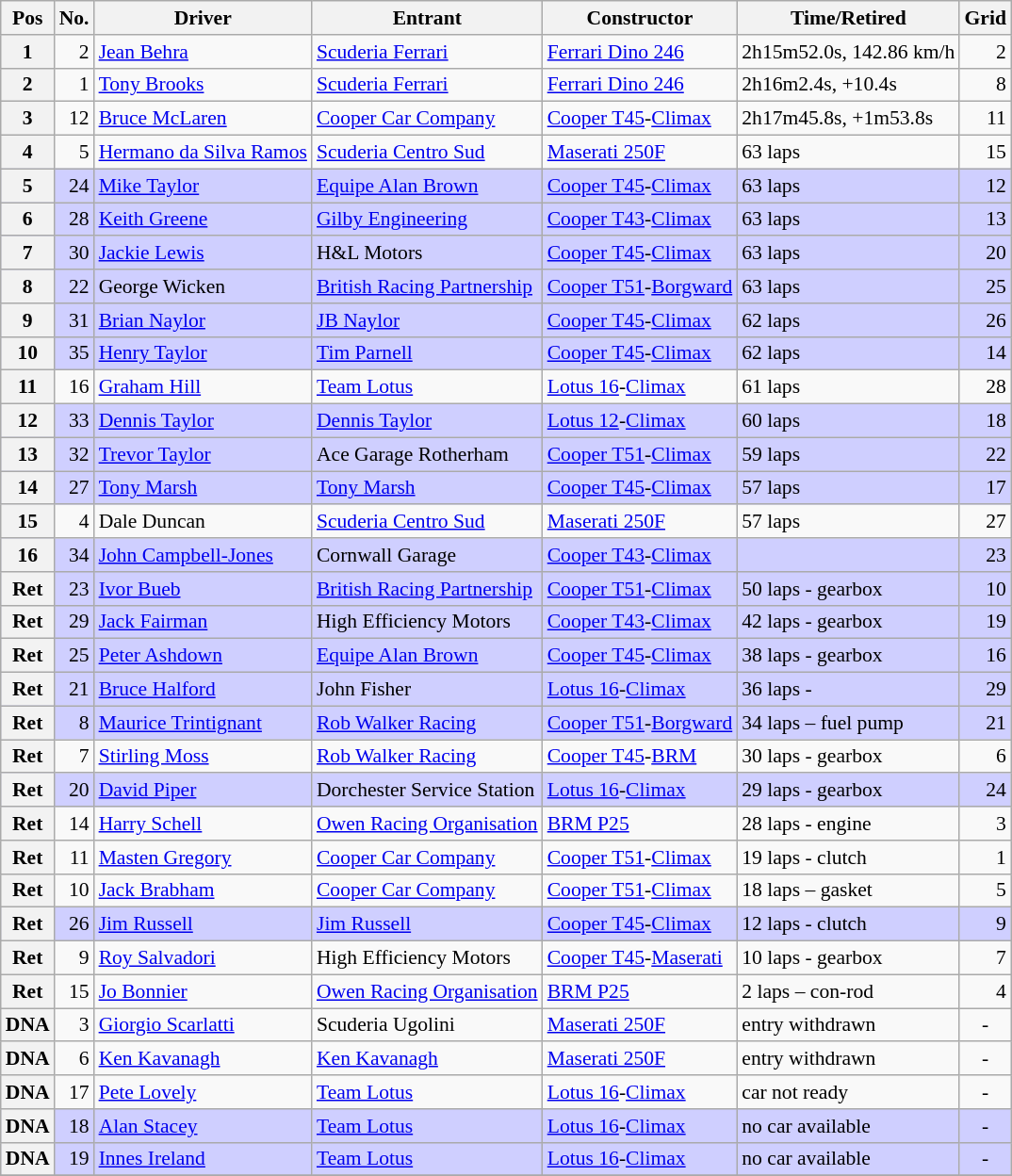<table class="wikitable sortable" style="font-size: 90%;">
<tr>
<th>Pos</th>
<th>No.</th>
<th>Driver</th>
<th>Entrant</th>
<th>Constructor</th>
<th>Time/Retired</th>
<th>Grid</th>
</tr>
<tr>
<th>1</th>
<td style="text-align:right">2</td>
<td> <a href='#'>Jean Behra</a></td>
<td><a href='#'>Scuderia Ferrari</a></td>
<td><a href='#'>Ferrari Dino 246</a></td>
<td>2h15m52.0s, 142.86 km/h</td>
<td style="text-align:right">2</td>
</tr>
<tr>
<th>2</th>
<td style="text-align:right">1</td>
<td> <a href='#'>Tony Brooks</a></td>
<td><a href='#'>Scuderia Ferrari</a></td>
<td><a href='#'>Ferrari Dino 246</a></td>
<td>2h16m2.4s, +10.4s</td>
<td style="text-align:right">8</td>
</tr>
<tr>
<th>3</th>
<td style="text-align:right">12</td>
<td> <a href='#'>Bruce McLaren</a></td>
<td><a href='#'>Cooper Car Company</a></td>
<td><a href='#'>Cooper T45</a>-<a href='#'>Climax</a></td>
<td>2h17m45.8s, +1m53.8s</td>
<td style="text-align:right">11</td>
</tr>
<tr>
<th>4</th>
<td style="text-align:right">5</td>
<td> <a href='#'>Hermano da Silva Ramos</a></td>
<td><a href='#'>Scuderia Centro Sud</a></td>
<td><a href='#'>Maserati 250F</a></td>
<td>63 laps</td>
<td style="text-align:right">15</td>
</tr>
<tr style="background-color: #CFCFFF">
<th>5</th>
<td style="text-align:right">24</td>
<td> <a href='#'>Mike Taylor</a></td>
<td><a href='#'>Equipe Alan Brown</a></td>
<td><a href='#'>Cooper T45</a>-<a href='#'>Climax</a></td>
<td>63 laps</td>
<td style="text-align:right">12</td>
</tr>
<tr style="background-color: #CFCFFF">
<th>6</th>
<td style="text-align:right">28</td>
<td> <a href='#'>Keith Greene</a></td>
<td><a href='#'>Gilby Engineering</a></td>
<td><a href='#'>Cooper T43</a>-<a href='#'>Climax</a></td>
<td>63 laps</td>
<td style="text-align:right">13</td>
</tr>
<tr style="background-color: #CFCFFF">
<th>7</th>
<td style="text-align:right">30</td>
<td> <a href='#'>Jackie Lewis</a></td>
<td>H&L Motors</td>
<td><a href='#'>Cooper T45</a>-<a href='#'>Climax</a></td>
<td>63 laps</td>
<td style="text-align:right">20</td>
</tr>
<tr style="background-color: #CFCFFF">
<th>8</th>
<td style="text-align:right">22</td>
<td> George Wicken</td>
<td><a href='#'>British Racing Partnership</a></td>
<td><a href='#'>Cooper T51</a>-<a href='#'>Borgward</a></td>
<td>63 laps</td>
<td style="text-align:right">25</td>
</tr>
<tr style="background-color: #CFCFFF">
<th>9</th>
<td style="text-align:right">31</td>
<td> <a href='#'>Brian Naylor</a></td>
<td><a href='#'>JB Naylor</a></td>
<td><a href='#'>Cooper T45</a>-<a href='#'>Climax</a></td>
<td>62 laps</td>
<td style="text-align:right">26</td>
</tr>
<tr style="background-color: #CFCFFF">
<th>10</th>
<td style="text-align:right">35</td>
<td> <a href='#'>Henry Taylor</a></td>
<td><a href='#'>Tim Parnell</a></td>
<td><a href='#'>Cooper T45</a>-<a href='#'>Climax</a></td>
<td>62 laps</td>
<td style="text-align:right">14</td>
</tr>
<tr>
<th>11</th>
<td style="text-align:right">16</td>
<td> <a href='#'>Graham Hill</a></td>
<td><a href='#'>Team Lotus</a></td>
<td><a href='#'>Lotus 16</a>-<a href='#'>Climax</a></td>
<td>61 laps</td>
<td style="text-align:right">28</td>
</tr>
<tr style="background-color: #CFCFFF">
<th>12</th>
<td style="text-align:right">33</td>
<td> <a href='#'>Dennis Taylor</a></td>
<td><a href='#'>Dennis Taylor</a></td>
<td><a href='#'>Lotus 12</a>-<a href='#'>Climax</a></td>
<td>60 laps</td>
<td style="text-align:right">18</td>
</tr>
<tr style="background-color: #CFCFFF">
<th>13</th>
<td style="text-align:right">32</td>
<td> <a href='#'>Trevor Taylor</a></td>
<td>Ace Garage Rotherham</td>
<td><a href='#'>Cooper T51</a>-<a href='#'>Climax</a></td>
<td>59 laps</td>
<td style="text-align:right">22</td>
</tr>
<tr style="background-color: #CFCFFF">
<th>14</th>
<td style="text-align:right">27</td>
<td> <a href='#'>Tony Marsh</a></td>
<td><a href='#'>Tony Marsh</a></td>
<td><a href='#'>Cooper T45</a>-<a href='#'>Climax</a></td>
<td>57 laps</td>
<td style="text-align:right">17</td>
</tr>
<tr>
<th>15</th>
<td style="text-align:right">4</td>
<td> Dale Duncan</td>
<td><a href='#'>Scuderia Centro Sud</a></td>
<td><a href='#'>Maserati 250F</a></td>
<td>57 laps</td>
<td style="text-align:right">27</td>
</tr>
<tr style="background-color: #CFCFFF">
<th>16</th>
<td style="text-align:right">34</td>
<td> <a href='#'>John Campbell-Jones</a></td>
<td>Cornwall Garage</td>
<td><a href='#'>Cooper T43</a>-<a href='#'>Climax</a></td>
<td></td>
<td style="text-align:right">23</td>
</tr>
<tr style="background-color: #CFCFFF">
<th>Ret</th>
<td style="text-align:right">23</td>
<td> <a href='#'>Ivor Bueb</a></td>
<td><a href='#'>British Racing Partnership</a></td>
<td><a href='#'>Cooper T51</a>-<a href='#'>Climax</a></td>
<td>50 laps - gearbox</td>
<td style="text-align:right">10</td>
</tr>
<tr style="background-color: #CFCFFF">
<th>Ret</th>
<td style="text-align:right">29</td>
<td> <a href='#'>Jack Fairman</a></td>
<td>High Efficiency Motors</td>
<td><a href='#'>Cooper T43</a>-<a href='#'>Climax</a></td>
<td>42 laps - gearbox</td>
<td style="text-align:right">19</td>
</tr>
<tr style="background-color: #CFCFFF">
<th>Ret</th>
<td style="text-align:right">25</td>
<td> <a href='#'>Peter Ashdown</a></td>
<td><a href='#'>Equipe Alan Brown</a></td>
<td><a href='#'>Cooper T45</a>-<a href='#'>Climax</a></td>
<td>38 laps - gearbox</td>
<td style="text-align:right">16</td>
</tr>
<tr style="background-color: #CFCFFF">
<th>Ret</th>
<td style="text-align:right">21</td>
<td> <a href='#'>Bruce Halford</a></td>
<td>John Fisher</td>
<td><a href='#'>Lotus 16</a>-<a href='#'>Climax</a></td>
<td>36 laps -</td>
<td style="text-align:right">29</td>
</tr>
<tr style="background-color: #CFCFFF">
<th>Ret</th>
<td style="text-align:right">8</td>
<td> <a href='#'>Maurice Trintignant</a></td>
<td><a href='#'>Rob Walker Racing</a></td>
<td><a href='#'>Cooper T51</a>-<a href='#'>Borgward</a></td>
<td>34 laps – fuel pump</td>
<td style="text-align:right">21</td>
</tr>
<tr>
<th>Ret</th>
<td style="text-align:right">7</td>
<td> <a href='#'>Stirling Moss</a></td>
<td><a href='#'>Rob Walker Racing</a></td>
<td><a href='#'>Cooper T45</a>-<a href='#'>BRM</a></td>
<td>30 laps - gearbox</td>
<td style="text-align:right">6</td>
</tr>
<tr style="background-color: #CFCFFF">
<th>Ret</th>
<td style="text-align:right">20</td>
<td> <a href='#'>David Piper</a></td>
<td>Dorchester Service Station</td>
<td><a href='#'>Lotus 16</a>-<a href='#'>Climax</a></td>
<td>29 laps - gearbox</td>
<td style="text-align:right">24</td>
</tr>
<tr>
<th>Ret</th>
<td style="text-align:right">14</td>
<td> <a href='#'>Harry Schell</a></td>
<td><a href='#'>Owen Racing Organisation</a></td>
<td><a href='#'>BRM P25</a></td>
<td>28 laps - engine</td>
<td style="text-align:right">3</td>
</tr>
<tr>
<th>Ret</th>
<td style="text-align:right">11</td>
<td> <a href='#'>Masten Gregory</a></td>
<td><a href='#'>Cooper Car Company</a></td>
<td><a href='#'>Cooper T51</a>-<a href='#'>Climax</a></td>
<td>19 laps - clutch</td>
<td style="text-align:right">1</td>
</tr>
<tr>
<th>Ret</th>
<td style="text-align:right">10</td>
<td> <a href='#'>Jack Brabham</a></td>
<td><a href='#'>Cooper Car Company</a></td>
<td><a href='#'>Cooper T51</a>-<a href='#'>Climax</a></td>
<td>18 laps – gasket</td>
<td style="text-align:right">5</td>
</tr>
<tr style="background-color: #CFCFFF">
<th>Ret</th>
<td style="text-align:right">26</td>
<td> <a href='#'>Jim Russell</a></td>
<td><a href='#'>Jim Russell</a></td>
<td><a href='#'>Cooper T45</a>-<a href='#'>Climax</a></td>
<td>12 laps - clutch</td>
<td style="text-align:right">9</td>
</tr>
<tr>
<th>Ret</th>
<td style="text-align:right">9</td>
<td> <a href='#'>Roy Salvadori </a></td>
<td>High Efficiency Motors</td>
<td><a href='#'>Cooper T45</a>-<a href='#'>Maserati</a></td>
<td>10 laps - gearbox</td>
<td style="text-align:right">7</td>
</tr>
<tr>
<th>Ret</th>
<td style="text-align:right">15</td>
<td> <a href='#'>Jo Bonnier</a></td>
<td><a href='#'>Owen Racing Organisation</a></td>
<td><a href='#'>BRM P25</a></td>
<td>2 laps – con-rod</td>
<td style="text-align:right">4</td>
</tr>
<tr>
<th>DNA</th>
<td style="text-align:right">3</td>
<td> <a href='#'>Giorgio Scarlatti</a></td>
<td>Scuderia Ugolini</td>
<td><a href='#'>Maserati 250F</a></td>
<td>entry withdrawn</td>
<td style="text-align:center">-</td>
</tr>
<tr>
<th>DNA</th>
<td style="text-align:right">6</td>
<td> <a href='#'>Ken Kavanagh</a></td>
<td><a href='#'>Ken Kavanagh</a></td>
<td><a href='#'>Maserati 250F</a></td>
<td>entry withdrawn</td>
<td style="text-align:center">-</td>
</tr>
<tr>
<th>DNA</th>
<td style="text-align:right">17</td>
<td> <a href='#'>Pete Lovely</a></td>
<td><a href='#'>Team Lotus</a></td>
<td><a href='#'>Lotus 16</a>-<a href='#'>Climax</a></td>
<td>car not ready</td>
<td style="text-align:center">-</td>
</tr>
<tr style="background-color: #CFCFFF">
<th>DNA</th>
<td style="text-align:right">18</td>
<td> <a href='#'>Alan Stacey</a></td>
<td><a href='#'>Team Lotus</a></td>
<td><a href='#'>Lotus 16</a>-<a href='#'>Climax</a></td>
<td>no car available</td>
<td style="text-align:center">-</td>
</tr>
<tr style="background-color: #CFCFFF">
<th>DNA</th>
<td style="text-align:right">19</td>
<td> <a href='#'>Innes Ireland</a></td>
<td><a href='#'>Team Lotus</a></td>
<td><a href='#'>Lotus 16</a>-<a href='#'>Climax</a></td>
<td>no car available</td>
<td style="text-align:center">-</td>
</tr>
<tr>
</tr>
</table>
